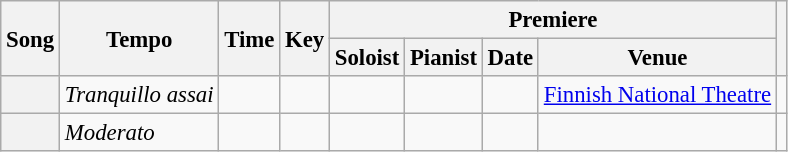<table class="wikitable" style="margin-right:0; font-size:95%">
<tr>
<th rowspan=2 scope="col">Song</th>
<th rowspan=2 scope="col">Tempo</th>
<th rowspan=2 scope="col">Time</th>
<th rowspan=2 scope="col">Key</th>
<th colspan=4 scope="col">Premiere</th>
<th rowspan=2 scope="col"></th>
</tr>
<tr>
<th scope="col">Soloist</th>
<th scope="col">Pianist</th>
<th scope="col">Date</th>
<th scope="col">Venue</th>
</tr>
<tr>
<th scope="row"></th>
<td><em>Tranquillo assai</em></td>
<td></td>
<td></td>
<td></td>
<td></td>
<td></td>
<td><a href='#'>Finnish National Theatre</a></td>
<td></td>
</tr>
<tr>
<th scope="row"></th>
<td><em>Moderato</em></td>
<td></td>
<td></td>
<td></td>
<td></td>
<td></td>
<td></td>
<td></td>
</tr>
</table>
